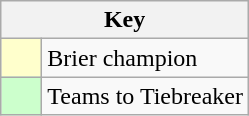<table class="wikitable" style="text-align: center;">
<tr>
<th colspan=2>Key</th>
</tr>
<tr>
<td style="background:#ffffcc; width:20px;"></td>
<td align=left>Brier champion</td>
</tr>
<tr>
<td style="background:#ccffcc; width:20px;"></td>
<td align=left>Teams to Tiebreaker</td>
</tr>
</table>
